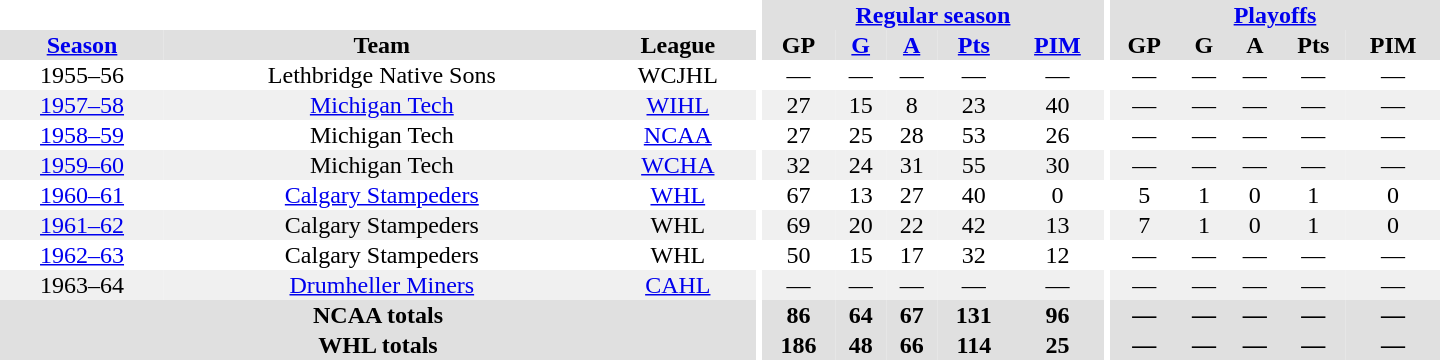<table border="0" cellpadding="1" cellspacing="0" style="text-align:center; width:60em">
<tr bgcolor="#e0e0e0">
<th colspan="3" bgcolor="#ffffff"></th>
<th rowspan="100" bgcolor="#ffffff"></th>
<th colspan="5"><a href='#'>Regular season</a></th>
<th rowspan="100" bgcolor="#ffffff"></th>
<th colspan="5"><a href='#'>Playoffs</a></th>
</tr>
<tr bgcolor="#e0e0e0">
<th><a href='#'>Season</a></th>
<th>Team</th>
<th>League</th>
<th>GP</th>
<th><a href='#'>G</a></th>
<th><a href='#'>A</a></th>
<th><a href='#'>Pts</a></th>
<th><a href='#'>PIM</a></th>
<th>GP</th>
<th>G</th>
<th>A</th>
<th>Pts</th>
<th>PIM</th>
</tr>
<tr>
<td>1955–56</td>
<td>Lethbridge Native Sons</td>
<td>WCJHL</td>
<td>—</td>
<td>—</td>
<td>—</td>
<td>—</td>
<td>—</td>
<td>—</td>
<td>—</td>
<td>—</td>
<td>—</td>
<td>—</td>
</tr>
<tr bgcolor="f0f0f0">
<td><a href='#'>1957–58</a></td>
<td><a href='#'>Michigan Tech</a></td>
<td><a href='#'>WIHL</a></td>
<td>27</td>
<td>15</td>
<td>8</td>
<td>23</td>
<td>40</td>
<td>—</td>
<td>—</td>
<td>—</td>
<td>—</td>
<td>—</td>
</tr>
<tr>
<td><a href='#'>1958–59</a></td>
<td>Michigan Tech</td>
<td><a href='#'>NCAA</a></td>
<td>27</td>
<td>25</td>
<td>28</td>
<td>53</td>
<td>26</td>
<td>—</td>
<td>—</td>
<td>—</td>
<td>—</td>
<td>—</td>
</tr>
<tr bgcolor="f0f0f0">
<td><a href='#'>1959–60</a></td>
<td>Michigan Tech</td>
<td><a href='#'>WCHA</a></td>
<td>32</td>
<td>24</td>
<td>31</td>
<td>55</td>
<td>30</td>
<td>—</td>
<td>—</td>
<td>—</td>
<td>—</td>
<td>—</td>
</tr>
<tr>
<td><a href='#'>1960–61</a></td>
<td><a href='#'>Calgary Stampeders</a></td>
<td><a href='#'>WHL</a></td>
<td>67</td>
<td>13</td>
<td>27</td>
<td>40</td>
<td>0</td>
<td>5</td>
<td>1</td>
<td>0</td>
<td>1</td>
<td>0</td>
</tr>
<tr bgcolor="f0f0f0">
<td><a href='#'>1961–62</a></td>
<td>Calgary Stampeders</td>
<td>WHL</td>
<td>69</td>
<td>20</td>
<td>22</td>
<td>42</td>
<td>13</td>
<td>7</td>
<td>1</td>
<td>0</td>
<td>1</td>
<td>0</td>
</tr>
<tr>
<td><a href='#'>1962–63</a></td>
<td>Calgary Stampeders</td>
<td>WHL</td>
<td>50</td>
<td>15</td>
<td>17</td>
<td>32</td>
<td>12</td>
<td>—</td>
<td>—</td>
<td>—</td>
<td>—</td>
<td>—</td>
</tr>
<tr bgcolor="f0f0f0">
<td>1963–64</td>
<td><a href='#'>Drumheller Miners</a></td>
<td><a href='#'>CAHL</a></td>
<td>—</td>
<td>—</td>
<td>—</td>
<td>—</td>
<td>—</td>
<td>—</td>
<td>—</td>
<td>—</td>
<td>—</td>
<td>—</td>
</tr>
<tr bgcolor="#e0e0e0">
<th colspan="3">NCAA totals</th>
<th>86</th>
<th>64</th>
<th>67</th>
<th>131</th>
<th>96</th>
<th>—</th>
<th>—</th>
<th>—</th>
<th>—</th>
<th>—</th>
</tr>
<tr bgcolor="#e0e0e0">
<th colspan="3">WHL totals</th>
<th>186</th>
<th>48</th>
<th>66</th>
<th>114</th>
<th>25</th>
<th>—</th>
<th>—</th>
<th>—</th>
<th>—</th>
<th>—</th>
</tr>
</table>
